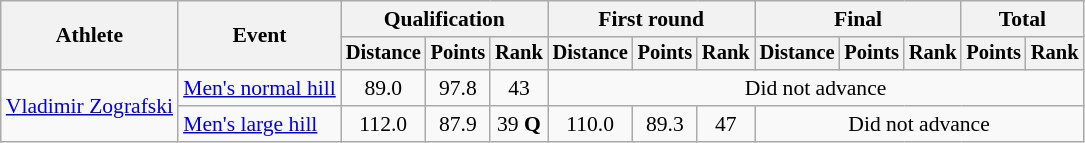<table class="wikitable" style="font-size:90%">
<tr>
<th rowspan=2>Athlete</th>
<th rowspan=2>Event</th>
<th colspan=3>Qualification</th>
<th colspan=3>First round</th>
<th colspan=3>Final</th>
<th colspan=2>Total</th>
</tr>
<tr style="font-size:95%">
<th>Distance</th>
<th>Points</th>
<th>Rank</th>
<th>Distance</th>
<th>Points</th>
<th>Rank</th>
<th>Distance</th>
<th>Points</th>
<th>Rank</th>
<th>Points</th>
<th>Rank</th>
</tr>
<tr align=center>
<td align=left rowspan=2><a href='#'>Vladimir Zografski</a></td>
<td align=left><a href='#'>Men's normal hill</a></td>
<td>89.0</td>
<td>97.8</td>
<td>43</td>
<td colspan=8>Did not advance</td>
</tr>
<tr align=center>
<td align=left><a href='#'>Men's large hill</a></td>
<td>112.0</td>
<td>87.9</td>
<td>39 <strong>Q</strong></td>
<td>110.0</td>
<td>89.3</td>
<td>47</td>
<td colspan=5>Did not advance</td>
</tr>
</table>
